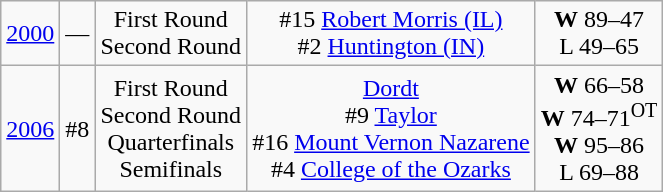<table class="wikitable">
<tr align="center">
<td><a href='#'>2000</a></td>
<td>—</td>
<td>First Round<br>Second Round</td>
<td>#15 <a href='#'>Robert Morris (IL)</a><br>#2 <a href='#'>Huntington (IN)</a></td>
<td><strong>W</strong> 89–47<br>L 49–65</td>
</tr>
<tr align="center">
<td><a href='#'>2006</a></td>
<td>#8</td>
<td>First Round<br>Second Round<br>Quarterfinals<br>Semifinals</td>
<td><a href='#'>Dordt</a><br>#9 <a href='#'>Taylor</a><br>#16 <a href='#'>Mount Vernon Nazarene</a><br>#4 <a href='#'>College of the Ozarks</a></td>
<td><strong>W</strong> 66–58<br><strong>W</strong> 74–71<sup>OT</sup><br><strong>W</strong> 95–86<br>L 69–88</td>
</tr>
</table>
